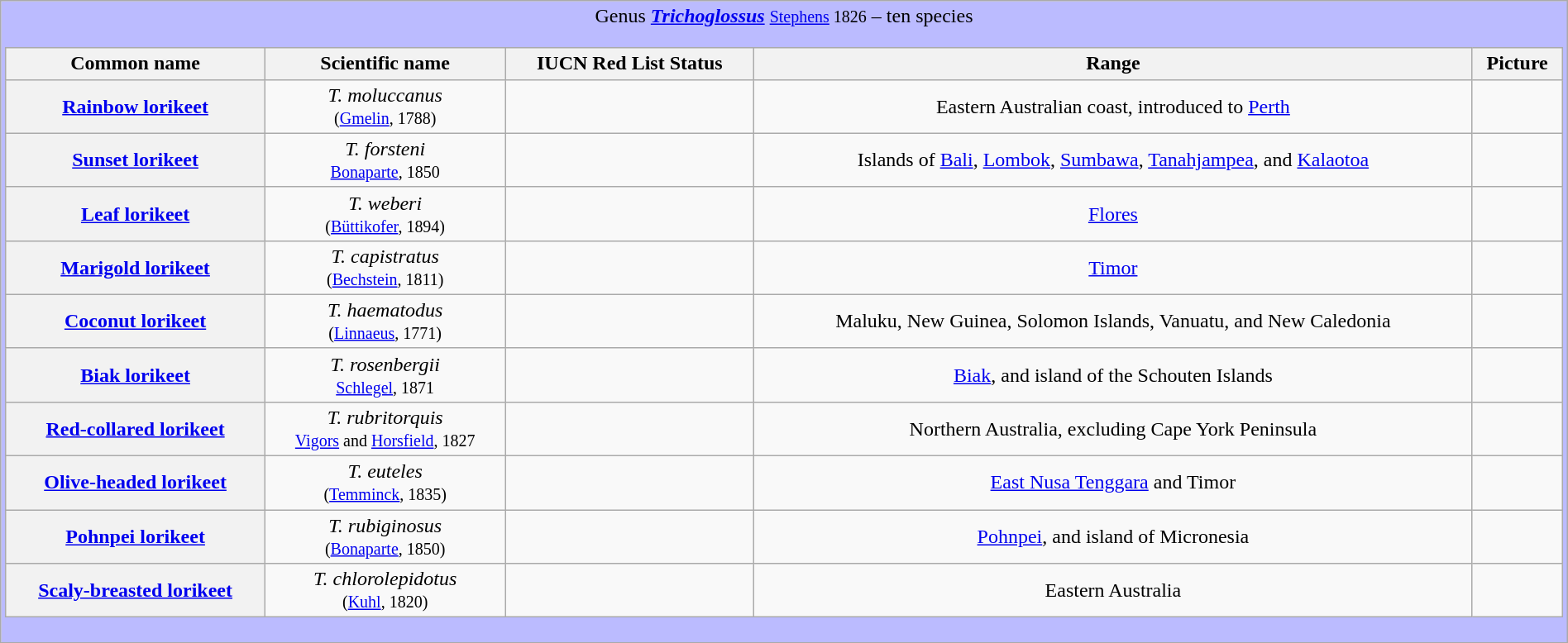<table class="wikitable" style="width:100%;text-align:center">
<tr>
<td colspan="100%" align="center" bgcolor="#BBBBFF">Genus <strong><em><a href='#'>Trichoglossus</a></em></strong> <small><a href='#'>Stephens</a> 1826</small> – ten species<br><table class="wikitable sortable" style="width:100%;text-align:center">
<tr>
<th scope="col">Common name</th>
<th scope="col">Scientific name</th>
<th scope="col">IUCN Red List Status</th>
<th scope="col" class="unsortable">Range</th>
<th scope="col" class="unsortable">Picture</th>
</tr>
<tr>
<th scope="row"><a href='#'>Rainbow lorikeet</a></th>
<td><em>T. moluccanus</em> <br><small>(<a href='#'>Gmelin</a>, 1788)</small></td>
<td></td>
<td>Eastern Australian coast, introduced to <a href='#'>Perth</a></td>
<td></td>
</tr>
<tr>
<th scope="row"><a href='#'>Sunset lorikeet</a></th>
<td><em>T. forsteni</em> <br><small><a href='#'>Bonaparte</a>, 1850</small><br></td>
<td></td>
<td>Islands of <a href='#'>Bali</a>, <a href='#'>Lombok</a>, <a href='#'>Sumbawa</a>, <a href='#'>Tanahjampea</a>, and <a href='#'>Kalaotoa</a></td>
<td></td>
</tr>
<tr>
<th scope="row"><a href='#'>Leaf lorikeet</a></th>
<td><em>T. weberi</em> <br><small>(<a href='#'>Büttikofer</a>, 1894)</small></td>
<td></td>
<td><a href='#'>Flores</a></td>
<td></td>
</tr>
<tr>
<th scope="row"><a href='#'>Marigold lorikeet</a></th>
<td><em>T. capistratus</em> <br><small>(<a href='#'>Bechstein</a>, 1811)</small></td>
<td></td>
<td><a href='#'>Timor</a></td>
<td></td>
</tr>
<tr>
<th scope="row"><a href='#'>Coconut lorikeet</a></th>
<td><em>T. haematodus</em> <br><small>(<a href='#'>Linnaeus</a>, 1771)</small></td>
<td></td>
<td>Maluku, New Guinea, Solomon Islands, Vanuatu, and New Caledonia</td>
<td></td>
</tr>
<tr>
<th scope="row"><a href='#'>Biak lorikeet</a></th>
<td><em>T. rosenbergii</em> <br><small><a href='#'>Schlegel</a>, 1871</small></td>
<td></td>
<td><a href='#'>Biak</a>, and island of the Schouten Islands</td>
<td></td>
</tr>
<tr>
<th scope="row"><a href='#'>Red-collared lorikeet</a></th>
<td><em>T. rubritorquis</em> <br><small><a href='#'>Vigors</a> and <a href='#'>Horsfield</a>, 1827</small></td>
<td></td>
<td>Northern Australia, excluding Cape York Peninsula</td>
<td></td>
</tr>
<tr>
<th scope="row"><a href='#'>Olive-headed lorikeet</a></th>
<td><em>T. euteles</em> <br><small>(<a href='#'>Temminck</a>, 1835)</small></td>
<td></td>
<td><a href='#'>East Nusa Tenggara</a> and Timor</td>
<td></td>
</tr>
<tr>
<th scope="row"><a href='#'>Pohnpei lorikeet</a></th>
<td><em>T. rubiginosus</em> <br><small>(<a href='#'>Bonaparte</a>, 1850)</small></td>
<td></td>
<td><a href='#'>Pohnpei</a>, and island of Micronesia</td>
<td></td>
</tr>
<tr>
<th scope="row"><a href='#'>Scaly-breasted lorikeet</a></th>
<td><em>T. chlorolepidotus</em> <br><small>(<a href='#'>Kuhl</a>, 1820)</small></td>
<td></td>
<td>Eastern Australia</td>
<td></td>
</tr>
</table>
</td>
</tr>
</table>
